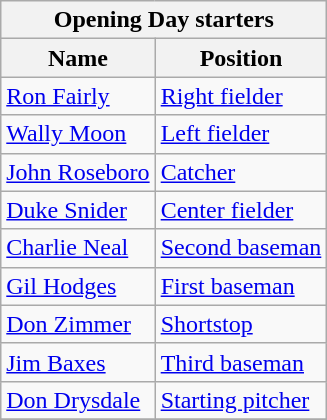<table class="wikitable" style="text-align:left">
<tr>
<th colspan="2">Opening Day starters</th>
</tr>
<tr>
<th>Name</th>
<th>Position</th>
</tr>
<tr>
<td><a href='#'>Ron Fairly</a></td>
<td><a href='#'>Right fielder</a></td>
</tr>
<tr>
<td><a href='#'>Wally Moon</a></td>
<td><a href='#'>Left fielder</a></td>
</tr>
<tr>
<td><a href='#'>John Roseboro</a></td>
<td><a href='#'>Catcher</a></td>
</tr>
<tr>
<td><a href='#'>Duke Snider</a></td>
<td><a href='#'>Center fielder</a></td>
</tr>
<tr>
<td><a href='#'>Charlie Neal</a></td>
<td><a href='#'>Second baseman</a></td>
</tr>
<tr>
<td><a href='#'>Gil Hodges</a></td>
<td><a href='#'>First baseman</a></td>
</tr>
<tr>
<td><a href='#'>Don Zimmer</a></td>
<td><a href='#'>Shortstop</a></td>
</tr>
<tr>
<td><a href='#'>Jim Baxes</a></td>
<td><a href='#'>Third baseman</a></td>
</tr>
<tr>
<td><a href='#'>Don Drysdale</a></td>
<td><a href='#'>Starting pitcher</a></td>
</tr>
<tr>
</tr>
</table>
